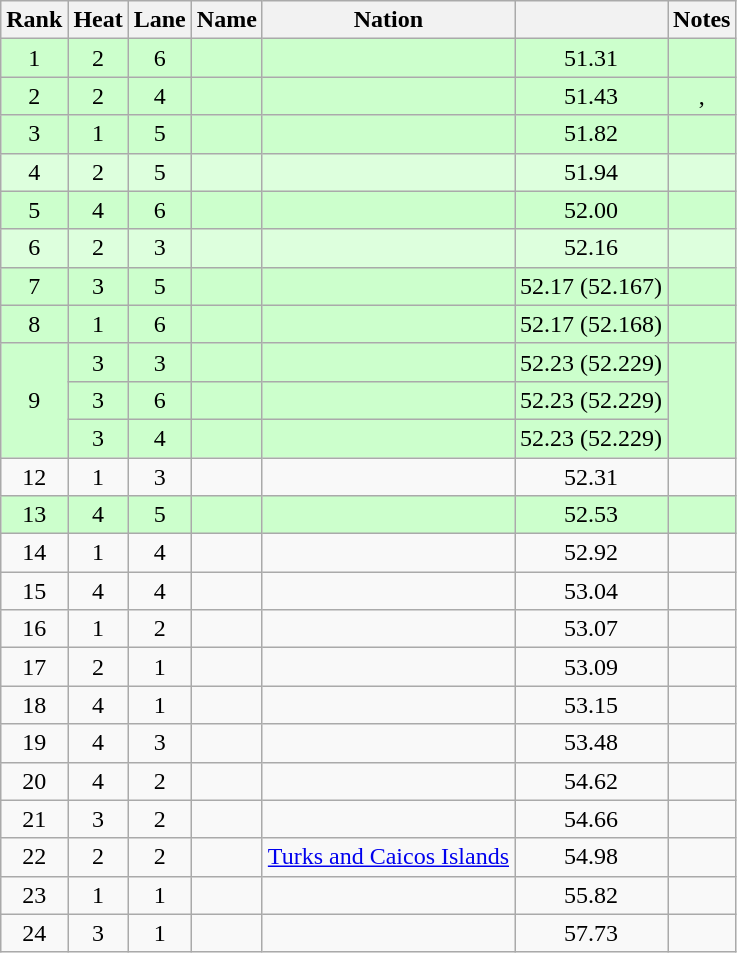<table class="wikitable sortable" style="text-align:center">
<tr>
<th scope="col">Rank</th>
<th scope="col">Heat</th>
<th scope="col">Lane</th>
<th scope="col">Name</th>
<th scope="col">Nation</th>
<th scope="col"></th>
<th scope="col">Notes</th>
</tr>
<tr bgcolor=ccffcc>
<td>1</td>
<td>2</td>
<td>6</td>
<td align=left></td>
<td align=left></td>
<td>51.31</td>
<td></td>
</tr>
<tr bgcolor=ccffcc>
<td>2</td>
<td>2</td>
<td>4</td>
<td align=left></td>
<td align=left></td>
<td>51.43</td>
<td>, </td>
</tr>
<tr bgcolor=ccffcc>
<td>3</td>
<td>1</td>
<td>5</td>
<td align=left></td>
<td align=left></td>
<td>51.82</td>
<td></td>
</tr>
<tr bgcolor=ddffdd>
<td>4</td>
<td>2</td>
<td>5</td>
<td align=left></td>
<td align=left></td>
<td>51.94</td>
<td></td>
</tr>
<tr bgcolor=ccffcc>
<td>5</td>
<td>4</td>
<td>6</td>
<td align=left></td>
<td align=left></td>
<td>52.00</td>
<td></td>
</tr>
<tr bgcolor=ddffdd>
<td>6</td>
<td>2</td>
<td>3</td>
<td align=left></td>
<td align=left></td>
<td>52.16</td>
<td></td>
</tr>
<tr bgcolor=ccffcc>
<td>7</td>
<td>3</td>
<td>5</td>
<td align=left></td>
<td align=left></td>
<td>52.17 (52.167)</td>
<td></td>
</tr>
<tr bgcolor=ccffcc>
<td>8</td>
<td>1</td>
<td>6</td>
<td align=left></td>
<td align=left></td>
<td>52.17 (52.168)</td>
<td></td>
</tr>
<tr bgcolor=ccffcc>
<td rowspan=3>9</td>
<td>3</td>
<td>3</td>
<td align=left></td>
<td align=left></td>
<td>52.23 (52.229)</td>
<td rowspan="3"></td>
</tr>
<tr bgcolor=ccffcc>
<td>3</td>
<td>6</td>
<td align=left></td>
<td align=left></td>
<td>52.23 (52.229)</td>
</tr>
<tr bgcolor=ccffcc>
<td>3</td>
<td>4</td>
<td align=left></td>
<td align=left></td>
<td>52.23 (52.229)</td>
</tr>
<tr>
<td>12</td>
<td>1</td>
<td>3</td>
<td align=left></td>
<td align=left></td>
<td>52.31</td>
<td></td>
</tr>
<tr bgcolor=ccffcc>
<td>13</td>
<td>4</td>
<td>5</td>
<td align=left></td>
<td align=left></td>
<td>52.53</td>
<td></td>
</tr>
<tr>
<td>14</td>
<td>1</td>
<td>4</td>
<td align=left></td>
<td align=left></td>
<td>52.92</td>
<td></td>
</tr>
<tr>
<td>15</td>
<td>4</td>
<td>4</td>
<td align=left></td>
<td align=left></td>
<td>53.04</td>
<td></td>
</tr>
<tr>
<td>16</td>
<td>1</td>
<td>2</td>
<td align=left></td>
<td align=left></td>
<td>53.07</td>
<td></td>
</tr>
<tr>
<td>17</td>
<td>2</td>
<td>1</td>
<td align=left></td>
<td align=left></td>
<td>53.09</td>
<td></td>
</tr>
<tr>
<td>18</td>
<td>4</td>
<td>1</td>
<td align=left></td>
<td align=left></td>
<td>53.15</td>
<td></td>
</tr>
<tr>
<td>19</td>
<td>4</td>
<td>3</td>
<td align=left></td>
<td align=left></td>
<td>53.48</td>
<td></td>
</tr>
<tr>
<td>20</td>
<td>4</td>
<td>2</td>
<td align=left></td>
<td align=left></td>
<td>54.62</td>
<td></td>
</tr>
<tr>
<td>21</td>
<td>3</td>
<td>2</td>
<td align=left></td>
<td align=left></td>
<td>54.66</td>
<td></td>
</tr>
<tr>
<td>22</td>
<td>2</td>
<td>2</td>
<td align=left></td>
<td align=left> <a href='#'>Turks and Caicos Islands</a></td>
<td>54.98</td>
<td></td>
</tr>
<tr>
<td>23</td>
<td>1</td>
<td>1</td>
<td align=left></td>
<td align=left></td>
<td>55.82</td>
<td></td>
</tr>
<tr>
<td>24</td>
<td>3</td>
<td>1</td>
<td align=left></td>
<td align=left></td>
<td>57.73</td>
<td></td>
</tr>
</table>
